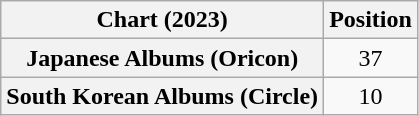<table class="wikitable plainrowheaders" style="text-align:center">
<tr>
<th scope="col">Chart (2023)</th>
<th scope="col">Position</th>
</tr>
<tr>
<th scope="row">Japanese Albums (Oricon)</th>
<td>37</td>
</tr>
<tr>
<th scope="row">South Korean Albums (Circle)</th>
<td>10</td>
</tr>
</table>
